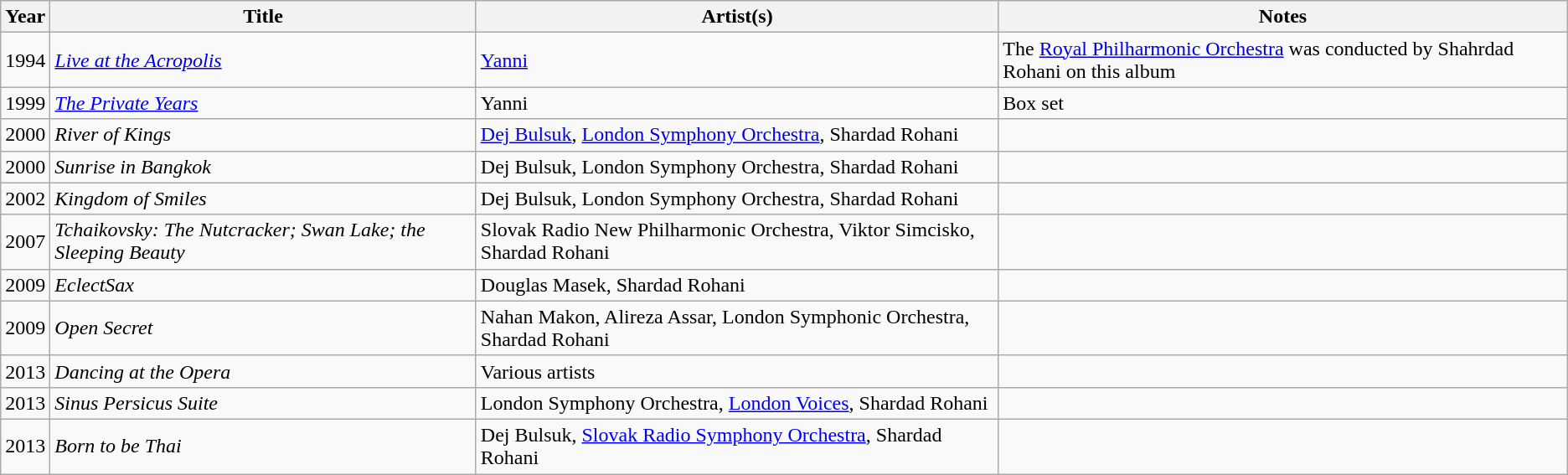<table class="wikitable">
<tr>
<th>Year</th>
<th>Title</th>
<th>Artist(s)</th>
<th>Notes</th>
</tr>
<tr>
<td>1994</td>
<td><em><a href='#'>Live at the Acropolis</a></em></td>
<td><a href='#'>Yanni</a></td>
<td>The <a href='#'>Royal Philharmonic Orchestra</a> was conducted by Shahrdad Rohani on this album</td>
</tr>
<tr>
<td>1999</td>
<td><em><a href='#'>The Private Years</a></em></td>
<td>Yanni</td>
<td>Box set</td>
</tr>
<tr>
<td>2000</td>
<td><em>River of Kings</em></td>
<td><a href='#'>Dej Bulsuk</a>, <a href='#'>London Symphony Orchestra</a>, Shardad Rohani</td>
<td></td>
</tr>
<tr>
<td>2000</td>
<td><em>Sunrise in Bangkok</em></td>
<td>Dej Bulsuk, London Symphony Orchestra, Shardad Rohani</td>
<td></td>
</tr>
<tr>
<td>2002</td>
<td><em>Kingdom of Smiles</em></td>
<td>Dej Bulsuk, London Symphony Orchestra, Shardad Rohani</td>
<td></td>
</tr>
<tr>
<td>2007</td>
<td><em>Tchaikovsky: The Nutcracker; Swan Lake; the Sleeping Beauty</em></td>
<td>Slovak Radio New Philharmonic Orchestra, Viktor Simcisko, Shardad Rohani</td>
<td></td>
</tr>
<tr>
<td>2009</td>
<td><em>EclectSax</em></td>
<td>Douglas Masek, Shardad Rohani</td>
<td></td>
</tr>
<tr>
<td>2009</td>
<td><em>Open Secret</em></td>
<td>Nahan Makon, Alireza Assar, London Symphonic Orchestra, Shardad Rohani</td>
<td></td>
</tr>
<tr>
<td>2013</td>
<td><em>Dancing at the Opera</em></td>
<td>Various artists</td>
<td></td>
</tr>
<tr>
<td>2013</td>
<td><em>Sinus Persicus Suite</em></td>
<td>London Symphony Orchestra, <a href='#'>London Voices</a>, Shardad Rohani</td>
<td></td>
</tr>
<tr>
<td>2013</td>
<td><em>Born to be Thai</em></td>
<td>Dej Bulsuk, <a href='#'>Slovak Radio Symphony Orchestra</a>, Shardad Rohani</td>
<td></td>
</tr>
</table>
